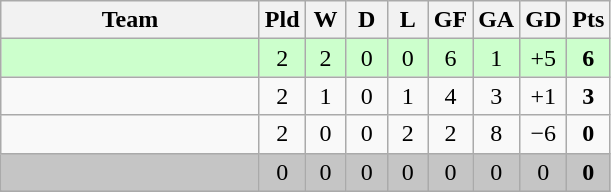<table class="wikitable" style="text-align:center;">
<tr>
<th width=165>Team</th>
<th width=20>Pld</th>
<th width=20>W</th>
<th width=20>D</th>
<th width=20>L</th>
<th width=20>GF</th>
<th width=20>GA</th>
<th width=20>GD</th>
<th width=20>Pts</th>
</tr>
<tr style="background:#ccffcc;">
<td style="text-align:left;"><strong></strong></td>
<td>2</td>
<td>2</td>
<td>0</td>
<td>0</td>
<td>6</td>
<td>1</td>
<td>+5</td>
<td><strong>6</strong></td>
</tr>
<tr>
<td style="text-align:left;"></td>
<td>2</td>
<td>1</td>
<td>0</td>
<td>1</td>
<td>4</td>
<td>3</td>
<td>+1</td>
<td><strong>3</strong></td>
</tr>
<tr>
<td style="text-align:left;"></td>
<td>2</td>
<td>0</td>
<td>0</td>
<td>2</td>
<td>2</td>
<td>8</td>
<td>−6</td>
<td><strong>0</strong></td>
</tr>
<tr style="background:#c5c5c5;">
<td style="text-align:left;"></td>
<td>0</td>
<td>0</td>
<td>0</td>
<td>0</td>
<td>0</td>
<td>0</td>
<td>0</td>
<td><strong>0</strong></td>
</tr>
<tr>
</tr>
</table>
